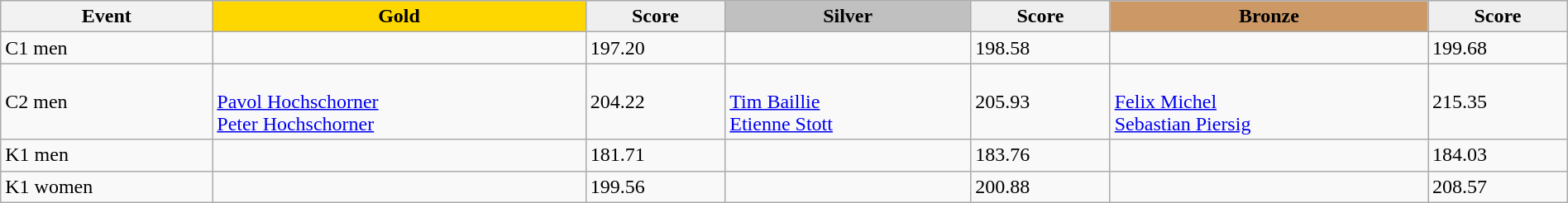<table class="wikitable" width=100%>
<tr>
<th>Event</th>
<td align=center bgcolor="gold"><strong>Gold</strong></td>
<td align=center bgcolor="EFEFEF"><strong>Score</strong></td>
<td align=center bgcolor="silver"><strong>Silver</strong></td>
<td align=center bgcolor="EFEFEF"><strong>Score</strong></td>
<td align=center bgcolor="CC9966"><strong>Bronze</strong></td>
<td align=center bgcolor="EFEFEF"><strong>Score</strong></td>
</tr>
<tr>
<td>C1 men</td>
<td></td>
<td>197.20</td>
<td></td>
<td>198.58</td>
<td></td>
<td>199.68</td>
</tr>
<tr>
<td>C2 men</td>
<td><br><a href='#'>Pavol Hochschorner</a><br><a href='#'>Peter Hochschorner</a></td>
<td>204.22</td>
<td><br><a href='#'>Tim Baillie</a><br><a href='#'>Etienne Stott</a></td>
<td>205.93</td>
<td><br><a href='#'>Felix Michel</a><br><a href='#'>Sebastian Piersig</a></td>
<td>215.35</td>
</tr>
<tr>
<td>K1 men</td>
<td></td>
<td>181.71</td>
<td></td>
<td>183.76</td>
<td></td>
<td>184.03</td>
</tr>
<tr>
<td>K1 women</td>
<td></td>
<td>199.56</td>
<td></td>
<td>200.88</td>
<td></td>
<td>208.57</td>
</tr>
</table>
